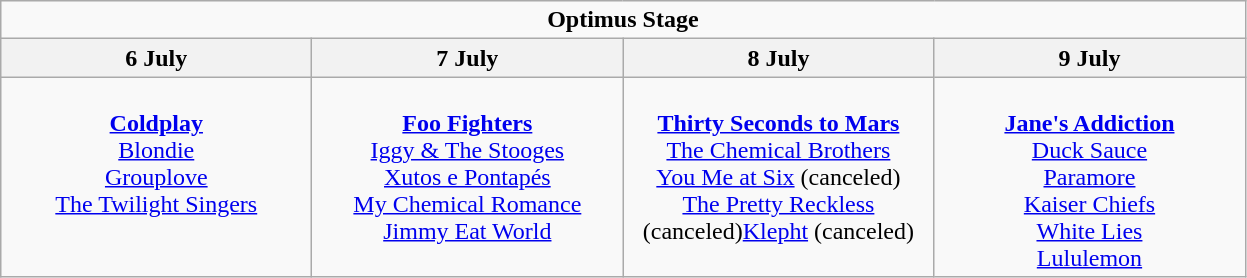<table class="wikitable">
<tr>
<td colspan="4" align="center"><strong>Optimus Stage</strong></td>
</tr>
<tr>
<th>6 July</th>
<th>7 July</th>
<th>8 July</th>
<th>9 July</th>
</tr>
<tr>
<td valign="top" align="center" width="200"><br><strong><a href='#'>Coldplay</a></strong><br><a href='#'>Blondie</a><br><a href='#'>Grouplove</a><br><a href='#'>The Twilight Singers</a></td>
<td valign="top" align="center" width="200"><br><strong><a href='#'>Foo Fighters</a></strong><br><a href='#'>Iggy & The Stooges</a><br><a href='#'>Xutos e Pontapés</a><br><a href='#'>My Chemical Romance</a><br><a href='#'>Jimmy Eat World</a></td>
<td valign="top" align="center" width="200"><br><strong><a href='#'>Thirty Seconds to Mars</a></strong><br><a href='#'>The Chemical Brothers</a><br><a href='#'>You Me at Six</a> (canceled)<br><a href='#'>The Pretty Reckless</a> (canceled)<a href='#'>Klepht</a> (canceled)</td>
<td valign="top" align="center" width="200"><br><strong><a href='#'>Jane's Addiction</a></strong><br><a href='#'>Duck Sauce</a><br><a href='#'>Paramore</a><br><a href='#'>Kaiser Chiefs</a><br><a href='#'>White Lies</a><br><a href='#'>Lululemon</a></td>
</tr>
</table>
